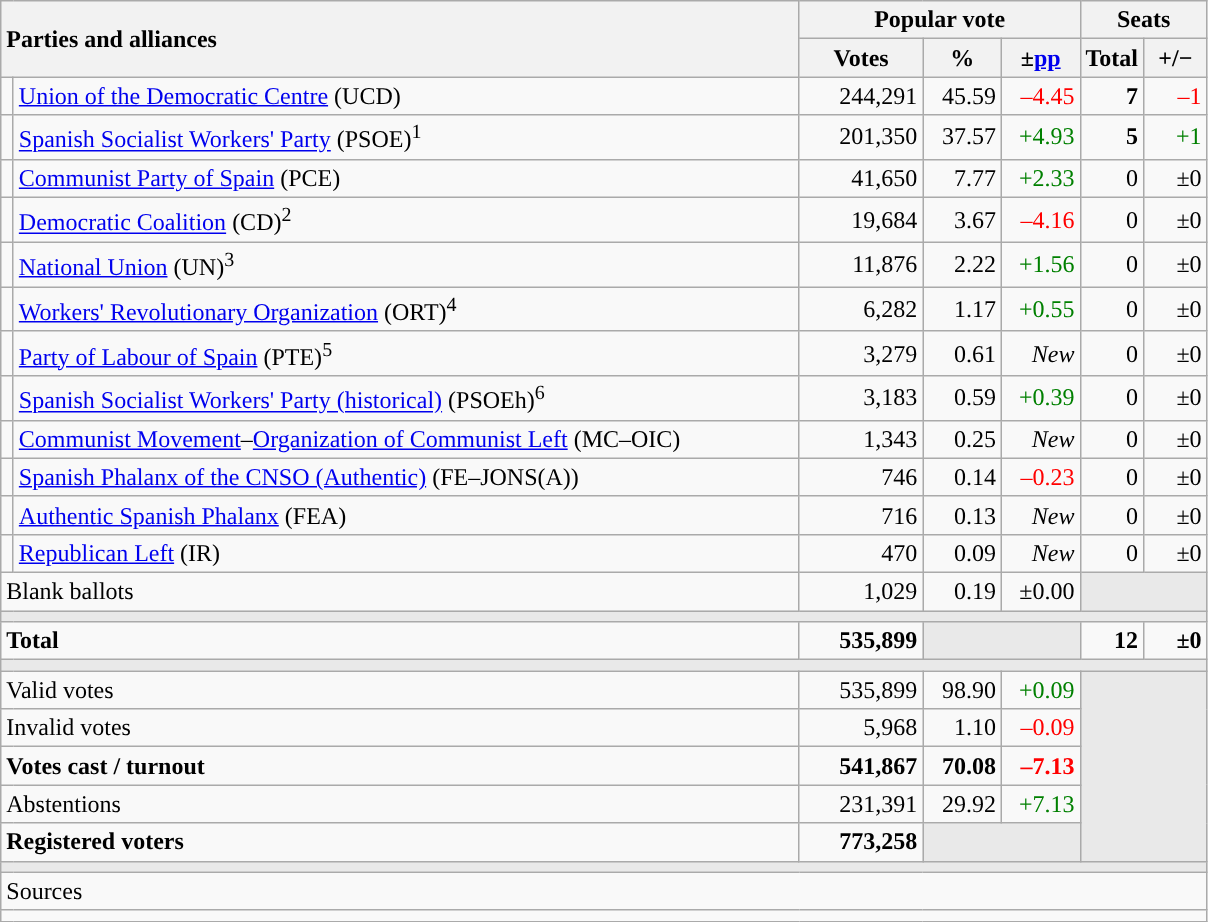<table class="wikitable" style="text-align:right;">
<tr>
<th style="text-align:left;" rowspan="2" colspan="2" width="525">Parties and alliances</th>
<th colspan="3">Popular vote</th>
<th colspan="2">Seats</th>
</tr>
<tr>
<th width="75">Votes</th>
<th width="45">%</th>
<th width="45">±<a href='#'>pp</a></th>
<th width="35">Total</th>
<th width="35">+/−</th>
</tr>
<tr>
<td width="1" style="color:inherit;background:"></td>
<td align="left"><a href='#'>Union of the Democratic Centre</a> (UCD)</td>
<td>244,291</td>
<td>45.59</td>
<td style="color:red;">–4.45</td>
<td><strong>7</strong></td>
<td style="color:red;">–1</td>
</tr>
<tr>
<td style="color:inherit;background:"></td>
<td align="left"><a href='#'>Spanish Socialist Workers' Party</a> (PSOE)<sup>1</sup></td>
<td>201,350</td>
<td>37.57</td>
<td style="color:green;">+4.93</td>
<td><strong>5</strong></td>
<td style="color:green;">+1</td>
</tr>
<tr>
<td style="color:inherit;background:"></td>
<td align="left"><a href='#'>Communist Party of Spain</a> (PCE)</td>
<td>41,650</td>
<td>7.77</td>
<td style="color:green;">+2.33</td>
<td>0</td>
<td>±0</td>
</tr>
<tr>
<td style="color:inherit;background:"></td>
<td align="left"><a href='#'>Democratic Coalition</a> (CD)<sup>2</sup></td>
<td>19,684</td>
<td>3.67</td>
<td style="color:red;">–4.16</td>
<td>0</td>
<td>±0</td>
</tr>
<tr>
<td style="color:inherit;background:"></td>
<td align="left"><a href='#'>National Union</a> (UN)<sup>3</sup></td>
<td>11,876</td>
<td>2.22</td>
<td style="color:green;">+1.56</td>
<td>0</td>
<td>±0</td>
</tr>
<tr>
<td style="color:inherit;background:"></td>
<td align="left"><a href='#'>Workers' Revolutionary Organization</a> (ORT)<sup>4</sup></td>
<td>6,282</td>
<td>1.17</td>
<td style="color:green;">+0.55</td>
<td>0</td>
<td>±0</td>
</tr>
<tr>
<td style="color:inherit;background:"></td>
<td align="left"><a href='#'>Party of Labour of Spain</a> (PTE)<sup>5</sup></td>
<td>3,279</td>
<td>0.61</td>
<td><em>New</em></td>
<td>0</td>
<td>±0</td>
</tr>
<tr>
<td style="color:inherit;background:"></td>
<td align="left"><a href='#'>Spanish Socialist Workers' Party (historical)</a> (PSOEh)<sup>6</sup></td>
<td>3,183</td>
<td>0.59</td>
<td style="color:green;">+0.39</td>
<td>0</td>
<td>±0</td>
</tr>
<tr>
<td style="color:inherit;background:"></td>
<td align="left"><a href='#'>Communist Movement</a>–<a href='#'>Organization of Communist Left</a> (MC–OIC)</td>
<td>1,343</td>
<td>0.25</td>
<td><em>New</em></td>
<td>0</td>
<td>±0</td>
</tr>
<tr>
<td style="color:inherit;background:"></td>
<td align="left"><a href='#'>Spanish Phalanx of the CNSO (Authentic)</a> (FE–JONS(A))</td>
<td>746</td>
<td>0.14</td>
<td style="color:red;">–0.23</td>
<td>0</td>
<td>±0</td>
</tr>
<tr>
<td style="color:inherit;background:"></td>
<td align="left"><a href='#'>Authentic Spanish Phalanx</a> (FEA)</td>
<td>716</td>
<td>0.13</td>
<td><em>New</em></td>
<td>0</td>
<td>±0</td>
</tr>
<tr>
<td style="color:inherit;background:"></td>
<td align="left"><a href='#'>Republican Left</a> (IR)</td>
<td>470</td>
<td>0.09</td>
<td><em>New</em></td>
<td>0</td>
<td>±0</td>
</tr>
<tr>
<td align="left" colspan="2">Blank ballots</td>
<td>1,029</td>
<td>0.19</td>
<td>±0.00</td>
<td bgcolor="#E9E9E9" colspan="2"></td>
</tr>
<tr>
<td colspan="7" bgcolor="#E9E9E9"></td>
</tr>
<tr style="font-weight:bold;">
<td align="left" colspan="2">Total</td>
<td>535,899</td>
<td bgcolor="#E9E9E9" colspan="2"></td>
<td>12</td>
<td>±0</td>
</tr>
<tr>
<td colspan="7" bgcolor="#E9E9E9"></td>
</tr>
<tr>
<td align="left" colspan="2">Valid votes</td>
<td>535,899</td>
<td>98.90</td>
<td style="color:green;">+0.09</td>
<td bgcolor="#E9E9E9" colspan="2" rowspan="5"></td>
</tr>
<tr>
<td align="left" colspan="2">Invalid votes</td>
<td>5,968</td>
<td>1.10</td>
<td style="color:red;">–0.09</td>
</tr>
<tr style="font-weight:bold;">
<td align="left" colspan="2">Votes cast / turnout</td>
<td>541,867</td>
<td>70.08</td>
<td style="color:red;">–7.13</td>
</tr>
<tr>
<td align="left" colspan="2">Abstentions</td>
<td>231,391</td>
<td>29.92</td>
<td style="color:green;">+7.13</td>
</tr>
<tr style="font-weight:bold;">
<td align="left" colspan="2">Registered voters</td>
<td>773,258</td>
<td bgcolor="#E9E9E9" colspan="2"></td>
</tr>
<tr>
<td colspan="7" bgcolor="#E9E9E9"></td>
</tr>
<tr>
<td align="left" colspan="7">Sources</td>
</tr>
<tr>
<td colspan="7" style="text-align:left; max-width:790px;"></td>
</tr>
</table>
